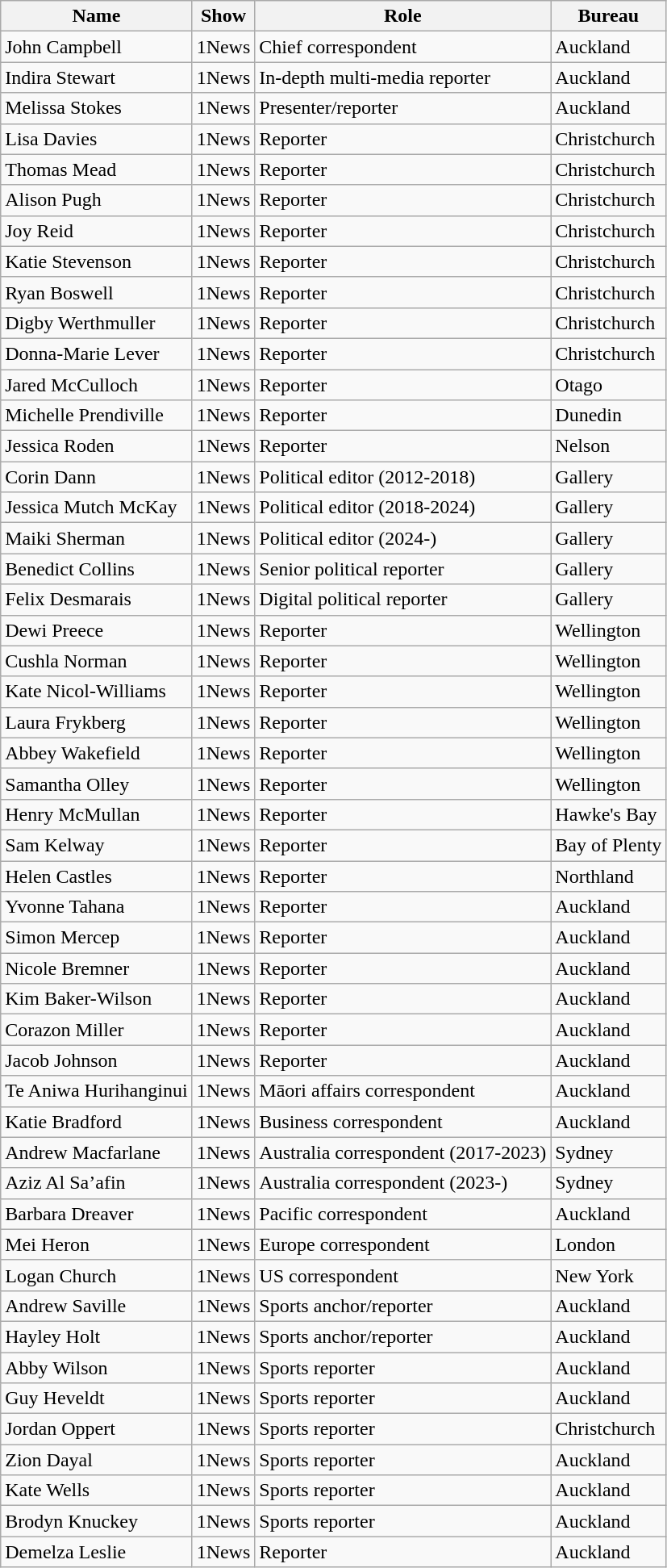<table class="wikitable sortable">
<tr>
<th>Name</th>
<th>Show</th>
<th>Role</th>
<th>Bureau</th>
</tr>
<tr>
<td>John Campbell</td>
<td>1News</td>
<td>Chief correspondent</td>
<td>Auckland</td>
</tr>
<tr>
<td>Indira Stewart</td>
<td>1News</td>
<td>In-depth multi-media reporter</td>
<td>Auckland</td>
</tr>
<tr>
<td>Melissa Stokes</td>
<td>1News</td>
<td>Presenter/reporter</td>
<td>Auckland</td>
</tr>
<tr>
<td>Lisa Davies</td>
<td>1News</td>
<td>Reporter</td>
<td>Christchurch</td>
</tr>
<tr>
<td>Thomas Mead</td>
<td>1News</td>
<td>Reporter</td>
<td>Christchurch</td>
</tr>
<tr>
<td>Alison Pugh</td>
<td>1News</td>
<td>Reporter</td>
<td>Christchurch</td>
</tr>
<tr>
<td>Joy Reid</td>
<td>1News</td>
<td>Reporter</td>
<td>Christchurch</td>
</tr>
<tr>
<td>Katie Stevenson</td>
<td>1News</td>
<td>Reporter</td>
<td>Christchurch</td>
</tr>
<tr>
<td>Ryan Boswell</td>
<td>1News</td>
<td>Reporter</td>
<td>Christchurch</td>
</tr>
<tr>
<td>Digby Werthmuller</td>
<td>1News</td>
<td>Reporter</td>
<td>Christchurch</td>
</tr>
<tr>
<td>Donna-Marie Lever</td>
<td>1News</td>
<td>Reporter</td>
<td>Christchurch</td>
</tr>
<tr>
<td>Jared McCulloch</td>
<td>1News</td>
<td>Reporter</td>
<td>Otago</td>
</tr>
<tr>
<td>Michelle Prendiville</td>
<td>1News</td>
<td>Reporter</td>
<td>Dunedin</td>
</tr>
<tr>
<td>Jessica Roden</td>
<td>1News</td>
<td>Reporter</td>
<td>Nelson</td>
</tr>
<tr>
<td>Corin Dann</td>
<td>1News</td>
<td>Political editor (2012-2018)</td>
<td>Gallery</td>
</tr>
<tr>
<td>Jessica Mutch McKay</td>
<td>1News</td>
<td>Political editor (2018-2024)</td>
<td>Gallery</td>
</tr>
<tr>
<td>Maiki Sherman</td>
<td>1News</td>
<td>Political editor (2024-)</td>
<td>Gallery</td>
</tr>
<tr>
<td>Benedict Collins</td>
<td>1News</td>
<td>Senior political reporter</td>
<td>Gallery</td>
</tr>
<tr>
<td>Felix Desmarais</td>
<td>1News</td>
<td>Digital political reporter</td>
<td>Gallery</td>
</tr>
<tr>
<td>Dewi Preece</td>
<td>1News</td>
<td>Reporter</td>
<td>Wellington</td>
</tr>
<tr>
<td>Cushla Norman</td>
<td>1News</td>
<td>Reporter</td>
<td>Wellington</td>
</tr>
<tr>
<td>Kate Nicol-Williams</td>
<td>1News</td>
<td>Reporter</td>
<td>Wellington</td>
</tr>
<tr>
<td>Laura Frykberg</td>
<td>1News</td>
<td>Reporter</td>
<td>Wellington</td>
</tr>
<tr>
<td>Abbey Wakefield</td>
<td>1News</td>
<td>Reporter</td>
<td>Wellington</td>
</tr>
<tr>
<td>Samantha Olley</td>
<td>1News</td>
<td>Reporter</td>
<td>Wellington</td>
</tr>
<tr>
<td>Henry McMullan</td>
<td>1News</td>
<td>Reporter</td>
<td>Hawke's Bay</td>
</tr>
<tr>
<td>Sam Kelway</td>
<td>1News</td>
<td>Reporter</td>
<td>Bay of Plenty</td>
</tr>
<tr>
<td>Helen Castles</td>
<td>1News</td>
<td>Reporter</td>
<td>Northland</td>
</tr>
<tr>
<td>Yvonne Tahana</td>
<td>1News</td>
<td>Reporter</td>
<td>Auckland</td>
</tr>
<tr>
<td>Simon Mercep</td>
<td>1News</td>
<td>Reporter</td>
<td>Auckland</td>
</tr>
<tr>
<td>Nicole Bremner</td>
<td>1News</td>
<td>Reporter</td>
<td>Auckland</td>
</tr>
<tr>
<td>Kim Baker-Wilson</td>
<td>1News</td>
<td>Reporter</td>
<td>Auckland</td>
</tr>
<tr>
<td>Corazon Miller</td>
<td>1News</td>
<td>Reporter</td>
<td>Auckland</td>
</tr>
<tr>
<td>Jacob Johnson</td>
<td>1News</td>
<td>Reporter</td>
<td>Auckland</td>
</tr>
<tr>
<td>Te Aniwa Hurihanginui</td>
<td>1News</td>
<td>Māori affairs correspondent</td>
<td>Auckland</td>
</tr>
<tr>
<td>Katie Bradford</td>
<td>1News</td>
<td>Business correspondent</td>
<td>Auckland</td>
</tr>
<tr>
<td>Andrew Macfarlane</td>
<td>1News</td>
<td>Australia correspondent (2017-2023)</td>
<td>Sydney</td>
</tr>
<tr>
<td>Aziz Al Sa’afin</td>
<td>1News</td>
<td>Australia correspondent (2023-)</td>
<td>Sydney</td>
</tr>
<tr>
<td>Barbara Dreaver</td>
<td>1News</td>
<td>Pacific correspondent</td>
<td>Auckland</td>
</tr>
<tr>
<td>Mei Heron</td>
<td>1News</td>
<td>Europe correspondent</td>
<td>London</td>
</tr>
<tr>
<td>Logan Church</td>
<td>1News</td>
<td>US correspondent</td>
<td>New York</td>
</tr>
<tr>
<td>Andrew Saville</td>
<td>1News</td>
<td>Sports anchor/reporter</td>
<td>Auckland</td>
</tr>
<tr>
<td>Hayley Holt</td>
<td>1News</td>
<td>Sports anchor/reporter</td>
<td>Auckland</td>
</tr>
<tr>
<td>Abby Wilson</td>
<td>1News</td>
<td>Sports reporter</td>
<td>Auckland</td>
</tr>
<tr>
<td>Guy Heveldt</td>
<td>1News</td>
<td>Sports reporter</td>
<td>Auckland</td>
</tr>
<tr>
<td>Jordan Oppert</td>
<td>1News</td>
<td>Sports reporter</td>
<td>Christchurch</td>
</tr>
<tr>
<td>Zion Dayal</td>
<td>1News</td>
<td>Sports reporter</td>
<td>Auckland</td>
</tr>
<tr>
<td>Kate Wells</td>
<td>1News</td>
<td>Sports reporter</td>
<td>Auckland</td>
</tr>
<tr>
<td>Brodyn Knuckey</td>
<td>1News</td>
<td>Sports reporter</td>
<td>Auckland</td>
</tr>
<tr>
<td>Demelza Leslie</td>
<td>1News</td>
<td>Reporter</td>
<td>Auckland</td>
</tr>
</table>
